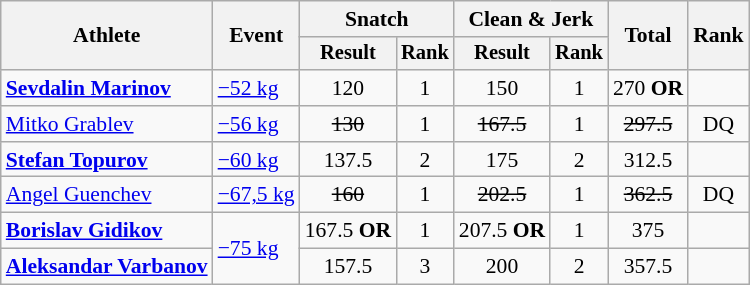<table class="wikitable" style="font-size:90%; text-align:center;">
<tr>
<th rowspan="2">Athlete</th>
<th rowspan="2">Event</th>
<th colspan="2">Snatch</th>
<th colspan="2">Clean & Jerk</th>
<th rowspan="2">Total</th>
<th rowspan="2">Rank</th>
</tr>
<tr style="font-size:95%">
<th>Result</th>
<th>Rank</th>
<th>Result</th>
<th>Rank</th>
</tr>
<tr>
<td align=left><strong><a href='#'>Sevdalin Marinov</a></strong></td>
<td align=left><a href='#'>−52 kg</a></td>
<td>120</td>
<td>1</td>
<td>150</td>
<td>1</td>
<td>270 <strong>OR</strong></td>
<td></td>
</tr>
<tr>
<td align=left><a href='#'>Mitko Grablev</a></td>
<td align=left><a href='#'>−56 kg</a></td>
<td><s>130</s></td>
<td>1</td>
<td><s>167.5</s></td>
<td>1</td>
<td><s>297.5 </s></td>
<td>DQ</td>
</tr>
<tr>
<td align=left><strong><a href='#'>Stefan Topurov</a></strong></td>
<td align=left><a href='#'>−60 kg</a></td>
<td>137.5</td>
<td>2</td>
<td>175</td>
<td>2</td>
<td>312.5</td>
<td></td>
</tr>
<tr>
<td align=left><a href='#'>Angel Guenchev</a></td>
<td align=left><a href='#'>−67,5 kg</a></td>
<td><s>160</s></td>
<td>1</td>
<td><s>202.5</s></td>
<td>1</td>
<td><s>362.5 </s></td>
<td>DQ</td>
</tr>
<tr>
<td align=left><strong><a href='#'>Borislav Gidikov</a></strong></td>
<td align=left rowspan=2><a href='#'>−75 kg</a></td>
<td>167.5 <strong>OR</strong></td>
<td>1</td>
<td>207.5 <strong>OR</strong></td>
<td>1</td>
<td>375</td>
<td></td>
</tr>
<tr>
<td align=left><strong><a href='#'>Aleksandar Varbanov</a></strong></td>
<td>157.5</td>
<td>3</td>
<td>200</td>
<td>2</td>
<td>357.5</td>
<td></td>
</tr>
</table>
